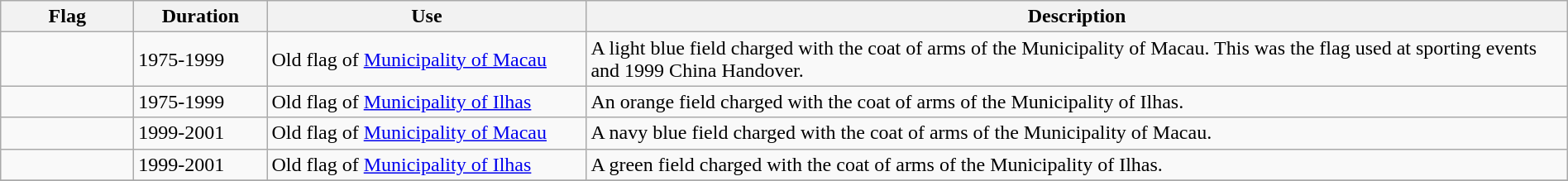<table class="wikitable" width="100%">
<tr>
<th width="100px">Flag</th>
<th width="100px">Duration</th>
<th width="250px">Use</th>
<th style="min-width:250px">Description</th>
</tr>
<tr>
<td><br></td>
<td>1975-1999</td>
<td>Old flag of <a href='#'>Municipality of Macau</a></td>
<td>A light blue field charged with the coat of arms of the Municipality of Macau. This was the flag used at sporting events and 1999 China Handover.</td>
</tr>
<tr>
<td></td>
<td>1975-1999</td>
<td>Old flag of <a href='#'>Municipality of Ilhas</a></td>
<td>An orange field charged with the coat of arms of the Municipality of Ilhas.</td>
</tr>
<tr>
<td></td>
<td>1999-2001</td>
<td>Old flag of <a href='#'>Municipality of Macau</a></td>
<td>A navy blue field charged with the coat of arms of the Municipality of Macau.</td>
</tr>
<tr>
<td></td>
<td>1999-2001</td>
<td>Old flag of <a href='#'>Municipality of Ilhas</a></td>
<td>A green field charged with the coat of arms of the Municipality of Ilhas.</td>
</tr>
<tr>
</tr>
</table>
